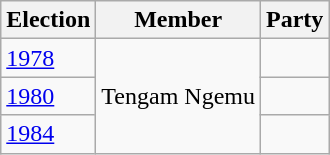<table class="wikitable sortable">
<tr>
<th>Election</th>
<th>Member</th>
<th colspan=2>Party</th>
</tr>
<tr>
<td><a href='#'>1978</a></td>
<td rowspan=3>Tengam Ngemu</td>
<td></td>
</tr>
<tr>
<td><a href='#'>1980</a></td>
<td></td>
</tr>
<tr>
<td><a href='#'>1984</a></td>
<td></td>
</tr>
</table>
